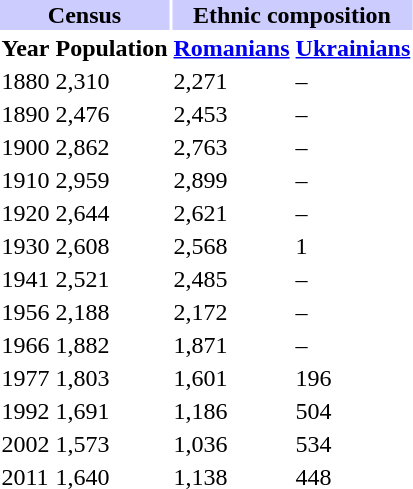<table class="toccolours">
<tr>
<th align="center" colspan="2" style="background:#ccccff;">Census</th>
<th align="center" colspan="2" style="background:#ccccff;">Ethnic composition</th>
</tr>
<tr>
<th>Year</th>
<th>Population</th>
<th><a href='#'>Romanians</a></th>
<th><a href='#'>Ukrainians</a></th>
</tr>
<tr>
<td>1880</td>
<td>2,310</td>
<td>2,271</td>
<td>–</td>
</tr>
<tr>
<td>1890</td>
<td>2,476</td>
<td>2,453</td>
<td>–</td>
</tr>
<tr>
<td>1900</td>
<td>2,862</td>
<td>2,763</td>
<td>–</td>
</tr>
<tr>
<td>1910</td>
<td>2,959</td>
<td>2,899</td>
<td>–</td>
</tr>
<tr>
<td>1920</td>
<td>2,644</td>
<td>2,621</td>
<td>–</td>
</tr>
<tr>
<td>1930</td>
<td>2,608</td>
<td>2,568</td>
<td>1</td>
</tr>
<tr>
<td>1941</td>
<td>2,521</td>
<td>2,485</td>
<td>–</td>
</tr>
<tr>
<td>1956</td>
<td>2,188</td>
<td>2,172</td>
<td>–</td>
</tr>
<tr>
<td>1966</td>
<td>1,882</td>
<td>1,871</td>
<td>–</td>
</tr>
<tr>
<td>1977</td>
<td>1,803</td>
<td>1,601</td>
<td>196</td>
</tr>
<tr>
<td>1992</td>
<td>1,691</td>
<td>1,186</td>
<td>504</td>
</tr>
<tr>
<td>2002</td>
<td>1,573</td>
<td>1,036</td>
<td>534</td>
</tr>
<tr>
<td>2011</td>
<td>1,640</td>
<td>1,138</td>
<td>448</td>
</tr>
</table>
